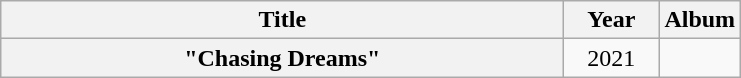<table class="wikitable plainrowheaders" style="text-align:center;">
<tr>
<th scope="col" style="width:23em;">Title</th>
<th scope="col" style="width:3.5em;">Year</th>
<th scope="col">Album</th>
</tr>
<tr>
<th scope="row">"Chasing Dreams" </th>
<td>2021</td>
<td></td>
</tr>
</table>
